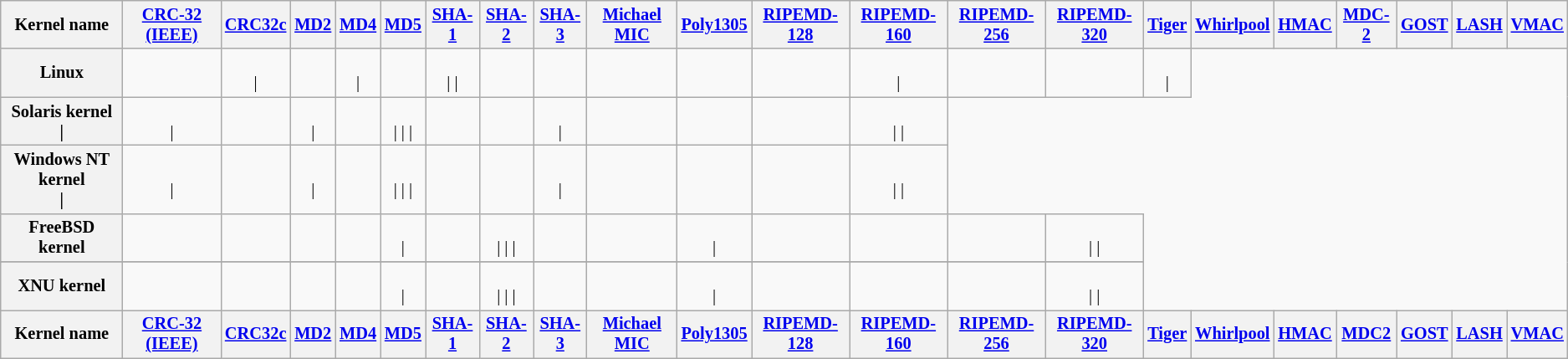<table style="font-size:85%; text-align: center; width: auto" class="sortable sort-under wikitable">
<tr>
<th>Kernel name</th>
<th><a href='#'>CRC-32 (IEEE)</a></th>
<th><a href='#'>CRC32c</a></th>
<th><a href='#'>MD2</a></th>
<th><a href='#'>MD4</a></th>
<th><a href='#'>MD5</a></th>
<th><a href='#'>SHA-1</a></th>
<th><a href='#'>SHA-2</a></th>
<th><a href='#'>SHA-3</a></th>
<th><a href='#'>Michael MIC</a></th>
<th><a href='#'>Poly1305</a></th>
<th><a href='#'>RIPEMD-128</a></th>
<th><a href='#'>RIPEMD-160</a></th>
<th><a href='#'>RIPEMD-256</a></th>
<th><a href='#'>RIPEMD-320</a></th>
<th><a href='#'>Tiger</a></th>
<th><a href='#'>Whirlpool</a></th>
<th><a href='#'>HMAC</a></th>
<th><a href='#'>MDC-2</a></th>
<th><a href='#'>GOST</a></th>
<th><a href='#'>LASH</a></th>
<th><a href='#'>VMAC</a></th>
</tr>
<tr>
<th>Linux</th>
<td></td>
<td><br>| </td>
<td></td>
<td><br>| </td>
<td></td>
<td><br>| 
| </td>
<td></td>
<td></td>
<td></td>
<td></td>
<td></td>
<td><br>| </td>
<td></td>
<td></td>
<td><br>| </td>
</tr>
<tr>
<th>Solaris kernel<br>| </th>
<td><br>| </td>
<td></td>
<td><br>| </td>
<td></td>
<td><br>| 
| 
| </td>
<td></td>
<td></td>
<td><br>| </td>
<td></td>
<td></td>
<td></td>
<td><br>| 
| </td>
</tr>
<tr>
<th>Windows NT kernel<br>| </th>
<td><br>| </td>
<td></td>
<td><br>| </td>
<td></td>
<td><br>| 
| 
| </td>
<td></td>
<td></td>
<td><br>| </td>
<td></td>
<td></td>
<td></td>
<td><br>| 
| </td>
</tr>
<tr>
<th>FreeBSD kernel</th>
<td></td>
<td></td>
<td></td>
<td></td>
<td><br>| </td>
<td></td>
<td><br>| 
| 
| </td>
<td></td>
<td></td>
<td><br>| </td>
<td></td>
<td></td>
<td></td>
<td><br>| 
| </td>
</tr>
<tr class="sortbottom">
</tr>
<tr>
<th>XNU kernel</th>
<td></td>
<td></td>
<td></td>
<td></td>
<td><br>| </td>
<td></td>
<td><br>| 
| 
| </td>
<td></td>
<td></td>
<td><br>| </td>
<td></td>
<td></td>
<td></td>
<td><br>| 
| </td>
</tr>
<tr class="sortbottom">
<th>Kernel name</th>
<th><a href='#'>CRC-32 (IEEE)</a></th>
<th><a href='#'>CRC32c</a></th>
<th><a href='#'>MD2</a></th>
<th><a href='#'>MD4</a></th>
<th><a href='#'>MD5</a></th>
<th><a href='#'>SHA-1</a></th>
<th><a href='#'>SHA-2</a></th>
<th><a href='#'>SHA-3</a></th>
<th><a href='#'>Michael MIC</a></th>
<th><a href='#'>Poly1305</a></th>
<th><a href='#'>RIPEMD-128</a></th>
<th><a href='#'>RIPEMD-160</a></th>
<th><a href='#'>RIPEMD-256</a></th>
<th><a href='#'>RIPEMD-320</a></th>
<th><a href='#'>Tiger</a></th>
<th><a href='#'>Whirlpool</a></th>
<th><a href='#'>HMAC</a></th>
<th><a href='#'>MDC2</a></th>
<th><a href='#'>GOST</a></th>
<th><a href='#'>LASH</a></th>
<th><a href='#'>VMAC</a></th>
</tr>
</table>
